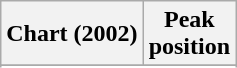<table class="wikitable sortable plainrowheaders" style="text-align:center">
<tr>
<th scope="col">Chart (2002)</th>
<th scope="col">Peak<br>position</th>
</tr>
<tr>
</tr>
<tr>
</tr>
</table>
